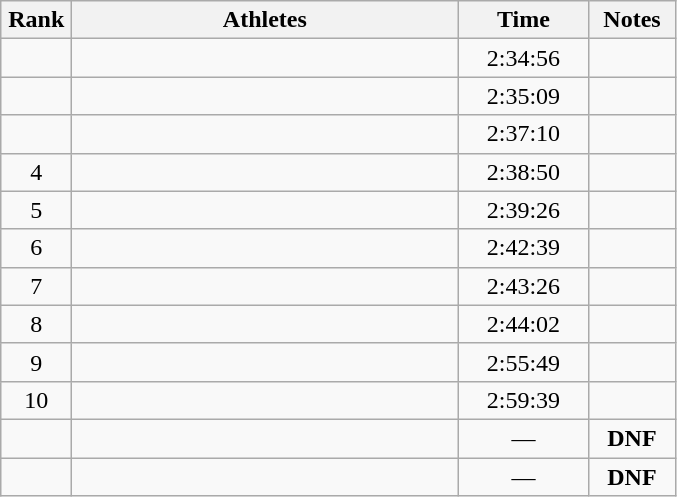<table class="wikitable sortable" style="text-align:center;">
<tr>
<th width=40>Rank</th>
<th width=250>Athletes</th>
<th width=80>Time</th>
<th width=50>Notes</th>
</tr>
<tr>
<td></td>
<td align=left></td>
<td>2:34:56</td>
<td></td>
</tr>
<tr>
<td></td>
<td align=left></td>
<td>2:35:09</td>
<td></td>
</tr>
<tr>
<td></td>
<td align=left></td>
<td>2:37:10</td>
<td></td>
</tr>
<tr>
<td>4</td>
<td align=left></td>
<td>2:38:50</td>
<td></td>
</tr>
<tr>
<td>5</td>
<td align=left></td>
<td>2:39:26</td>
<td></td>
</tr>
<tr>
<td>6</td>
<td align=left></td>
<td>2:42:39</td>
<td></td>
</tr>
<tr>
<td>7</td>
<td align=left></td>
<td>2:43:26</td>
<td></td>
</tr>
<tr>
<td>8</td>
<td align=left></td>
<td>2:44:02</td>
<td></td>
</tr>
<tr>
<td>9</td>
<td align=left></td>
<td>2:55:49</td>
<td></td>
</tr>
<tr>
<td>10</td>
<td align=left></td>
<td>2:59:39</td>
<td></td>
</tr>
<tr>
<td></td>
<td align=left></td>
<td>—</td>
<td><strong>DNF</strong></td>
</tr>
<tr>
<td></td>
<td align=left></td>
<td>—</td>
<td><strong>DNF</strong></td>
</tr>
</table>
